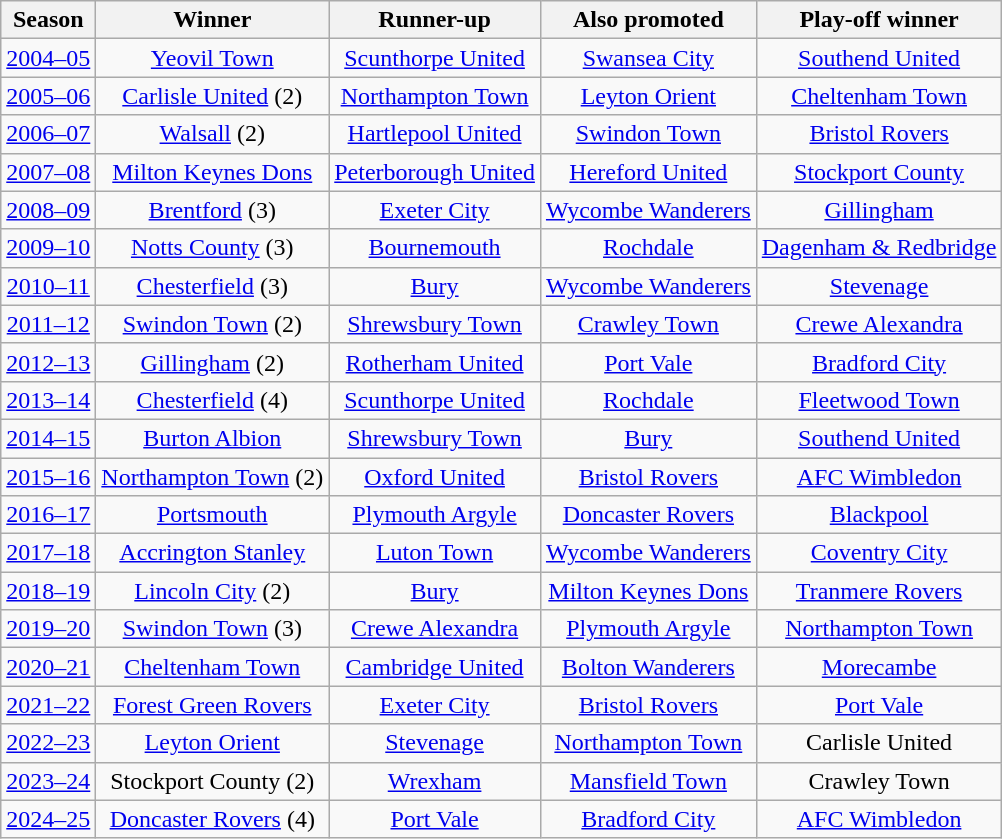<table class="wikitable" style="text-align:center;">
<tr>
<th>Season</th>
<th>Winner</th>
<th>Runner-up</th>
<th>Also promoted</th>
<th>Play-off winner</th>
</tr>
<tr>
<td><a href='#'>2004–05</a></td>
<td><a href='#'>Yeovil Town</a></td>
<td><a href='#'>Scunthorpe United</a></td>
<td><a href='#'>Swansea City</a></td>
<td><a href='#'>Southend United</a></td>
</tr>
<tr>
<td><a href='#'>2005–06</a></td>
<td><a href='#'>Carlisle United</a> (2)</td>
<td><a href='#'>Northampton Town</a></td>
<td><a href='#'>Leyton Orient</a></td>
<td><a href='#'>Cheltenham Town</a></td>
</tr>
<tr>
<td><a href='#'>2006–07</a></td>
<td><a href='#'>Walsall</a> (2)</td>
<td><a href='#'>Hartlepool United</a></td>
<td><a href='#'>Swindon Town</a></td>
<td><a href='#'>Bristol Rovers</a></td>
</tr>
<tr>
<td><a href='#'>2007–08</a></td>
<td><a href='#'>Milton Keynes Dons</a></td>
<td><a href='#'>Peterborough United</a></td>
<td><a href='#'>Hereford United</a></td>
<td><a href='#'>Stockport County</a></td>
</tr>
<tr>
<td><a href='#'>2008–09</a></td>
<td><a href='#'>Brentford</a> (3)</td>
<td><a href='#'>Exeter City</a></td>
<td><a href='#'>Wycombe Wanderers</a></td>
<td><a href='#'>Gillingham</a></td>
</tr>
<tr>
<td><a href='#'>2009–10</a></td>
<td><a href='#'>Notts County</a> (3)</td>
<td><a href='#'>Bournemouth</a></td>
<td><a href='#'>Rochdale</a></td>
<td><a href='#'>Dagenham & Redbridge</a></td>
</tr>
<tr>
<td><a href='#'>2010–11</a></td>
<td><a href='#'>Chesterfield</a> (3)</td>
<td><a href='#'>Bury</a></td>
<td><a href='#'>Wycombe Wanderers</a></td>
<td><a href='#'>Stevenage</a></td>
</tr>
<tr>
<td><a href='#'>2011–12</a></td>
<td><a href='#'>Swindon Town</a> (2)</td>
<td><a href='#'>Shrewsbury Town</a></td>
<td><a href='#'>Crawley Town</a></td>
<td><a href='#'>Crewe Alexandra</a></td>
</tr>
<tr>
<td><a href='#'>2012–13</a></td>
<td><a href='#'>Gillingham</a> (2)</td>
<td><a href='#'>Rotherham United</a></td>
<td><a href='#'>Port Vale</a></td>
<td><a href='#'>Bradford City</a></td>
</tr>
<tr>
<td><a href='#'>2013–14</a></td>
<td><a href='#'>Chesterfield</a> (4)</td>
<td><a href='#'>Scunthorpe United</a></td>
<td><a href='#'>Rochdale</a></td>
<td><a href='#'>Fleetwood Town</a></td>
</tr>
<tr>
<td><a href='#'>2014–15</a></td>
<td><a href='#'>Burton Albion</a></td>
<td><a href='#'>Shrewsbury Town</a></td>
<td><a href='#'>Bury</a></td>
<td><a href='#'>Southend United</a></td>
</tr>
<tr>
<td><a href='#'>2015–16</a></td>
<td><a href='#'>Northampton Town</a> (2)</td>
<td><a href='#'>Oxford United</a></td>
<td><a href='#'>Bristol Rovers</a></td>
<td><a href='#'>AFC Wimbledon</a></td>
</tr>
<tr>
<td><a href='#'>2016–17</a></td>
<td><a href='#'>Portsmouth</a></td>
<td><a href='#'>Plymouth Argyle</a></td>
<td><a href='#'>Doncaster Rovers</a></td>
<td><a href='#'>Blackpool</a></td>
</tr>
<tr>
<td><a href='#'>2017–18</a></td>
<td><a href='#'>Accrington Stanley</a></td>
<td><a href='#'>Luton Town</a></td>
<td><a href='#'>Wycombe Wanderers</a></td>
<td><a href='#'>Coventry City</a></td>
</tr>
<tr>
<td><a href='#'>2018–19</a></td>
<td><a href='#'>Lincoln City</a> (2)</td>
<td><a href='#'>Bury</a></td>
<td><a href='#'>Milton Keynes Dons</a></td>
<td><a href='#'>Tranmere Rovers</a></td>
</tr>
<tr>
<td><a href='#'>2019–20</a></td>
<td><a href='#'>Swindon Town</a> (3)</td>
<td><a href='#'>Crewe Alexandra</a></td>
<td><a href='#'>Plymouth Argyle</a></td>
<td><a href='#'>Northampton Town</a></td>
</tr>
<tr>
<td><a href='#'>2020–21</a></td>
<td><a href='#'>Cheltenham Town</a></td>
<td><a href='#'>Cambridge United</a></td>
<td><a href='#'>Bolton Wanderers</a></td>
<td><a href='#'>Morecambe</a></td>
</tr>
<tr>
<td><a href='#'>2021–22</a></td>
<td><a href='#'>Forest Green Rovers</a></td>
<td><a href='#'>Exeter City</a></td>
<td><a href='#'>Bristol Rovers</a></td>
<td><a href='#'>Port Vale</a></td>
</tr>
<tr>
<td><a href='#'>2022–23</a></td>
<td><a href='#'>Leyton Orient</a></td>
<td><a href='#'>Stevenage</a></td>
<td><a href='#'>Northampton Town</a></td>
<td>Carlisle United</td>
</tr>
<tr>
<td><a href='#'>2023–24</a></td>
<td>Stockport County (2)</td>
<td><a href='#'>Wrexham</a></td>
<td><a href='#'>Mansfield Town</a></td>
<td [Crawley Town F.C.>Crawley Town</td>
</tr>
<tr>
<td><a href='#'>2024–25</a></td>
<td><a href='#'>Doncaster Rovers</a> (4)</td>
<td><a href='#'>Port Vale</a></td>
<td><a href='#'>Bradford City</a></td>
<td><a href='#'>AFC Wimbledon</a></td>
</tr>
</table>
